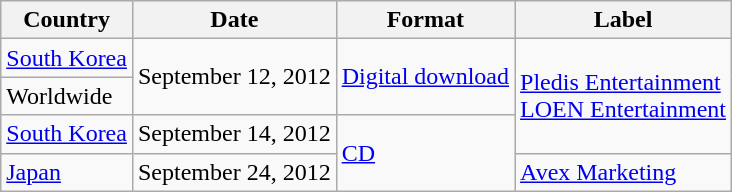<table class="wikitable plainrowheaders">
<tr>
<th scope="col">Country</th>
<th>Date</th>
<th>Format</th>
<th>Label</th>
</tr>
<tr>
<td rowspan="1"><a href='#'>South Korea</a></td>
<td rowspan="2">September 12, 2012</td>
<td rowspan="2"><a href='#'>Digital download</a></td>
<td rowspan="3"><a href='#'>Pledis Entertainment</a><br><a href='#'>LOEN Entertainment</a></td>
</tr>
<tr>
<td rowspan="1">Worldwide</td>
</tr>
<tr>
<td rowspan="1"><a href='#'>South Korea</a></td>
<td>September 14, 2012</td>
<td rowspan="2"><a href='#'>CD</a></td>
</tr>
<tr>
<td rowspan="1"><a href='#'>Japan</a></td>
<td>September 24, 2012</td>
<td><a href='#'>Avex Marketing</a></td>
</tr>
</table>
